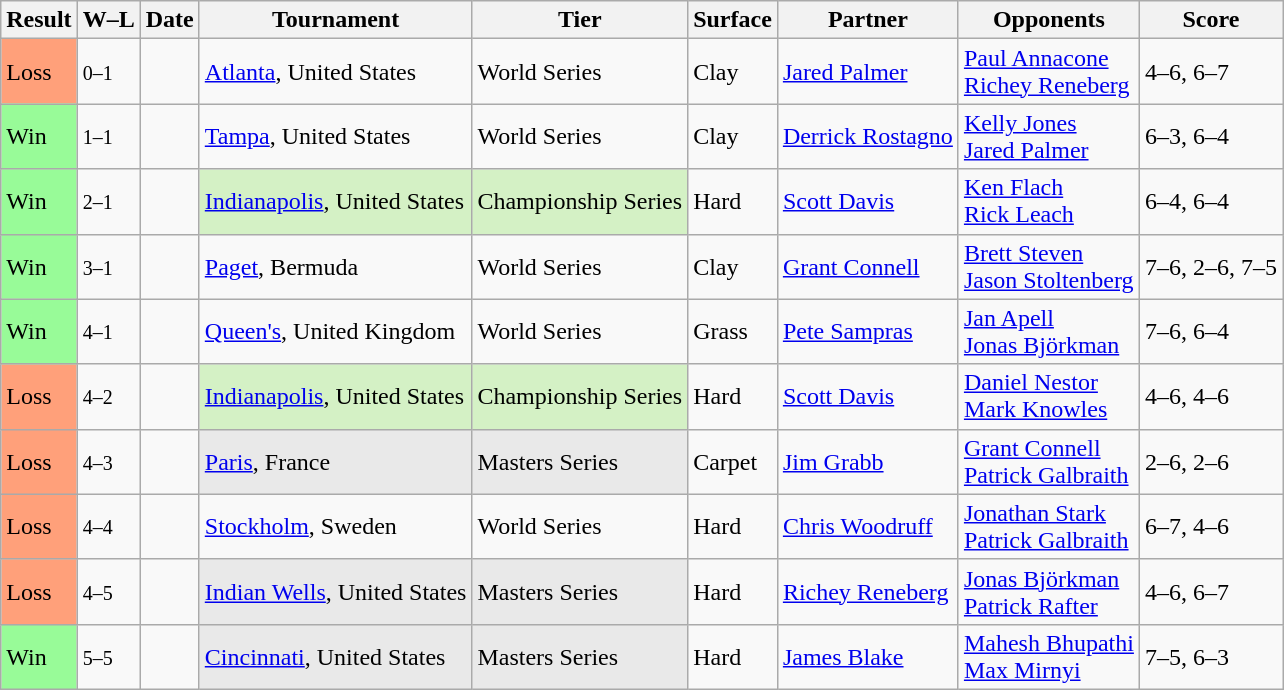<table class="sortable wikitable">
<tr>
<th>Result</th>
<th class="unsortable">W–L</th>
<th>Date</th>
<th>Tournament</th>
<th>Tier</th>
<th>Surface</th>
<th>Partner</th>
<th>Opponents</th>
<th class="unsortable">Score</th>
</tr>
<tr>
<td style="background:#ffa07a;">Loss</td>
<td><small>0–1</small></td>
<td><a href='#'></a></td>
<td><a href='#'>Atlanta</a>, United States</td>
<td>World Series</td>
<td>Clay</td>
<td> <a href='#'>Jared Palmer</a></td>
<td> <a href='#'>Paul Annacone</a> <br>  <a href='#'>Richey Reneberg</a></td>
<td>4–6, 6–7</td>
</tr>
<tr>
<td style="background:#98fb98;">Win</td>
<td><small>1–1</small></td>
<td><a href='#'></a></td>
<td><a href='#'>Tampa</a>, United States</td>
<td>World Series</td>
<td>Clay</td>
<td> <a href='#'>Derrick Rostagno</a></td>
<td> <a href='#'>Kelly Jones</a> <br>  <a href='#'>Jared Palmer</a></td>
<td>6–3, 6–4</td>
</tr>
<tr>
<td style="background:#98fb98;">Win</td>
<td><small>2–1</small></td>
<td><a href='#'></a></td>
<td style="background:#d4f1c5;"><a href='#'>Indianapolis</a>, United States</td>
<td style="background:#d4f1c5;">Championship Series</td>
<td>Hard</td>
<td> <a href='#'>Scott Davis</a></td>
<td> <a href='#'>Ken Flach</a> <br>  <a href='#'>Rick Leach</a></td>
<td>6–4, 6–4</td>
</tr>
<tr>
<td style="background:#98fb98;">Win</td>
<td><small>3–1</small></td>
<td><a href='#'></a></td>
<td><a href='#'>Paget</a>, Bermuda</td>
<td>World Series</td>
<td>Clay</td>
<td> <a href='#'>Grant Connell</a></td>
<td> <a href='#'>Brett Steven</a> <br>  <a href='#'>Jason Stoltenberg</a></td>
<td>7–6, 2–6, 7–5</td>
</tr>
<tr>
<td style="background:#98fb98;">Win</td>
<td><small>4–1</small></td>
<td><a href='#'></a></td>
<td><a href='#'>Queen's</a>, United Kingdom</td>
<td>World Series</td>
<td>Grass</td>
<td> <a href='#'>Pete Sampras</a></td>
<td> <a href='#'>Jan Apell</a> <br>  <a href='#'>Jonas Björkman</a></td>
<td>7–6, 6–4</td>
</tr>
<tr>
<td style="background:#ffa07a;">Loss</td>
<td><small>4–2</small></td>
<td><a href='#'></a></td>
<td style="background:#d4f1c5;"><a href='#'>Indianapolis</a>, United States</td>
<td style="background:#d4f1c5;">Championship Series</td>
<td>Hard</td>
<td> <a href='#'>Scott Davis</a></td>
<td> <a href='#'>Daniel Nestor</a> <br>  <a href='#'>Mark Knowles</a></td>
<td>4–6, 4–6</td>
</tr>
<tr>
<td style="background:#ffa07a;">Loss</td>
<td><small>4–3</small></td>
<td><a href='#'></a></td>
<td style="background:#e9e9e9;"><a href='#'>Paris</a>, France</td>
<td style="background:#e9e9e9;">Masters Series</td>
<td>Carpet</td>
<td> <a href='#'>Jim Grabb</a></td>
<td> <a href='#'>Grant Connell</a> <br>  <a href='#'>Patrick Galbraith</a></td>
<td>2–6, 2–6</td>
</tr>
<tr>
<td style="background:#ffa07a;">Loss</td>
<td><small>4–4</small></td>
<td><a href='#'></a></td>
<td><a href='#'>Stockholm</a>, Sweden</td>
<td>World Series</td>
<td>Hard</td>
<td> <a href='#'>Chris Woodruff</a></td>
<td> <a href='#'>Jonathan Stark</a> <br>  <a href='#'>Patrick Galbraith</a></td>
<td>6–7, 4–6</td>
</tr>
<tr>
<td style="background:#ffa07a;">Loss</td>
<td><small>4–5</small></td>
<td><a href='#'></a></td>
<td style="background:#e9e9e9;"><a href='#'>Indian Wells</a>, United States</td>
<td style="background:#e9e9e9;">Masters Series</td>
<td>Hard</td>
<td> <a href='#'>Richey Reneberg</a></td>
<td> <a href='#'>Jonas Björkman</a> <br>  <a href='#'>Patrick Rafter</a></td>
<td>4–6, 6–7</td>
</tr>
<tr>
<td style="background:#98fb98;">Win</td>
<td><small>5–5</small></td>
<td><a href='#'></a></td>
<td style="background:#e9e9e9;"><a href='#'>Cincinnati</a>, United States</td>
<td style="background:#e9e9e9;">Masters Series</td>
<td>Hard</td>
<td> <a href='#'>James Blake</a></td>
<td> <a href='#'>Mahesh Bhupathi</a> <br>  <a href='#'>Max Mirnyi</a></td>
<td>7–5, 6–3</td>
</tr>
</table>
